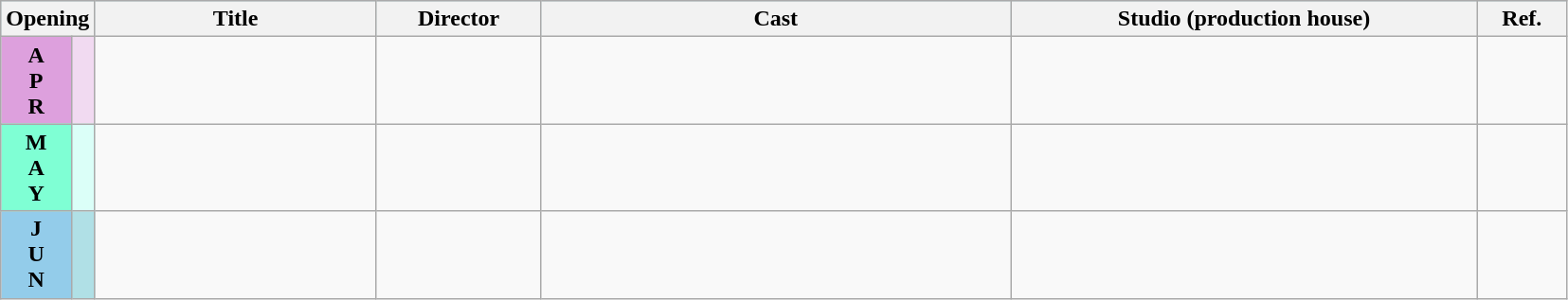<table class="wikitable">
<tr style="background:#b0e0e6; text-align:center;">
<th colspan="2" style="width:6%;"><strong>Opening</strong></th>
<th style="width:18%;"><strong>Title</strong></th>
<th style="width:10.5%;"><strong>Director</strong></th>
<th style="width:30%;"><strong>Cast</strong></th>
<th>Studio (production house)</th>
<th>Ref.</th>
</tr>
<tr>
<td style="text-align:center; background:plum; textcolor:#000;"><strong>A<br>P<br>R</strong></td>
<td style="text-align:center;background:#f1daf1;"></td>
<td style="text-align:center;"></td>
<td></td>
<td></td>
<td></td>
<td></td>
</tr>
<tr>
<td style="text-align:center; background:#7FFFD4; textcolor:#000;"><strong>M<br>A<br>Y</strong></td>
<td style="text-align:center; background:#dbfff8; textcolor:#000;"></td>
<td style="text-align:center;"></td>
<td></td>
<td></td>
<td></td>
<td></td>
</tr>
<tr>
<td style="text-align:center; background:#93CCEA; textcolor:#000;"><strong>J<br>U<br>N</strong></td>
<td style="text-align:center;background:#B0E0E6;"></td>
<td style="text-align:center;"></td>
<td></td>
<td></td>
<td></td>
<td></td>
</tr>
</table>
